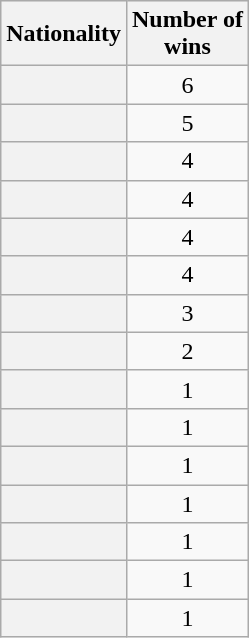<table class="wikitable plainrowheaders">
<tr bgcolor="#efefef">
<th scopec=col>Nationality</th>
<th scope=col>Number of<br>wins</th>
</tr>
<tr>
<th scope=row></th>
<td align=center>6</td>
</tr>
<tr>
<th scope=row></th>
<td align=center>5</td>
</tr>
<tr>
<th scope=row><br></th>
<td align=center>4</td>
</tr>
<tr>
<th scope=row></th>
<td align=center>4</td>
</tr>
<tr>
<th scope=row></th>
<td align=center>4</td>
</tr>
<tr>
<th scope=row></th>
<td align=center>4</td>
</tr>
<tr>
<th scope=row></th>
<td align =center>3</td>
</tr>
<tr>
<th scope=row></th>
<td align=center>2</td>
</tr>
<tr>
<th scope=row></th>
<td align =center>1</td>
</tr>
<tr>
<th scope=row></th>
<td align=center>1</td>
</tr>
<tr>
<th scope=row></th>
<td align=center>1</td>
</tr>
<tr>
<th scope=row></th>
<td align=center>1</td>
</tr>
<tr>
<th scope=row></th>
<td align=center>1</td>
</tr>
<tr>
<th scope=row></th>
<td align=center>1</td>
</tr>
<tr>
<th scope=row></th>
<td align=center>1</td>
</tr>
</table>
